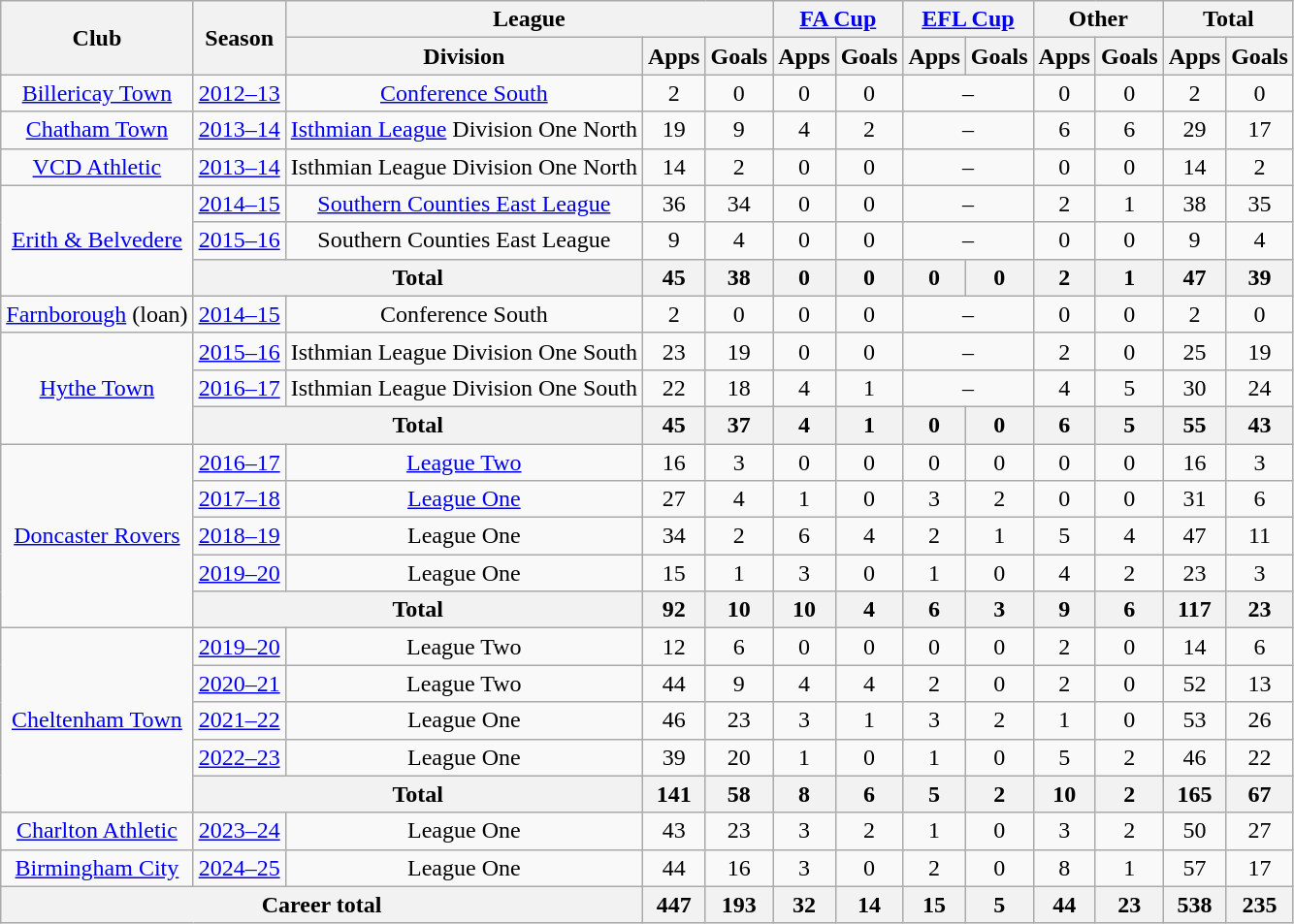<table class="wikitable" style="text-align:center">
<tr>
<th rowspan="2">Club</th>
<th rowspan="2">Season</th>
<th colspan="3">League</th>
<th colspan="2"><a href='#'>FA Cup</a></th>
<th colspan="2"><a href='#'>EFL Cup</a></th>
<th colspan="2">Other</th>
<th colspan="2">Total</th>
</tr>
<tr>
<th>Division</th>
<th>Apps</th>
<th>Goals</th>
<th>Apps</th>
<th>Goals</th>
<th>Apps</th>
<th>Goals</th>
<th>Apps</th>
<th>Goals</th>
<th>Apps</th>
<th>Goals</th>
</tr>
<tr>
<td><a href='#'>Billericay Town</a></td>
<td><a href='#'>2012–13</a></td>
<td><a href='#'>Conference South</a></td>
<td>2</td>
<td>0</td>
<td>0</td>
<td>0</td>
<td colspan="2">–</td>
<td>0</td>
<td>0</td>
<td>2</td>
<td>0</td>
</tr>
<tr>
<td><a href='#'>Chatham Town</a></td>
<td><a href='#'>2013–14</a></td>
<td><a href='#'>Isthmian League</a> Division One North</td>
<td>19</td>
<td>9</td>
<td>4</td>
<td>2</td>
<td colspan="2">–</td>
<td>6</td>
<td>6</td>
<td>29</td>
<td>17</td>
</tr>
<tr>
<td><a href='#'>VCD Athletic</a></td>
<td><a href='#'>2013–14</a></td>
<td>Isthmian League Division One North</td>
<td>14</td>
<td>2</td>
<td>0</td>
<td>0</td>
<td colspan="2">–</td>
<td>0</td>
<td>0</td>
<td>14</td>
<td>2</td>
</tr>
<tr>
<td rowspan=3><a href='#'>Erith & Belvedere</a></td>
<td><a href='#'>2014–15</a></td>
<td><a href='#'>Southern Counties East League</a></td>
<td>36</td>
<td>34</td>
<td>0</td>
<td>0</td>
<td colspan="2">–</td>
<td>2</td>
<td>1</td>
<td>38</td>
<td>35</td>
</tr>
<tr>
<td><a href='#'>2015–16</a></td>
<td>Southern Counties East League</td>
<td>9</td>
<td>4</td>
<td>0</td>
<td>0</td>
<td colspan="2">–</td>
<td>0</td>
<td>0</td>
<td>9</td>
<td>4</td>
</tr>
<tr>
<th colspan="2">Total</th>
<th>45</th>
<th>38</th>
<th>0</th>
<th>0</th>
<th>0</th>
<th>0</th>
<th>2</th>
<th>1</th>
<th>47</th>
<th>39</th>
</tr>
<tr>
<td><a href='#'>Farnborough</a> (loan)</td>
<td><a href='#'>2014–15</a></td>
<td>Conference South</td>
<td>2</td>
<td>0</td>
<td>0</td>
<td>0</td>
<td colspan="2">–</td>
<td>0</td>
<td>0</td>
<td>2</td>
<td>0</td>
</tr>
<tr>
<td rowspan=3><a href='#'>Hythe Town</a></td>
<td><a href='#'>2015–16</a></td>
<td>Isthmian League Division One South</td>
<td>23</td>
<td>19</td>
<td>0</td>
<td>0</td>
<td colspan="2">–</td>
<td>2</td>
<td>0</td>
<td>25</td>
<td>19</td>
</tr>
<tr>
<td><a href='#'>2016–17</a></td>
<td>Isthmian League Division One South</td>
<td>22</td>
<td>18</td>
<td>4</td>
<td>1</td>
<td colspan="2">–</td>
<td>4</td>
<td>5</td>
<td>30</td>
<td>24</td>
</tr>
<tr>
<th colspan="2">Total</th>
<th>45</th>
<th>37</th>
<th>4</th>
<th>1</th>
<th>0</th>
<th>0</th>
<th>6</th>
<th>5</th>
<th>55</th>
<th>43</th>
</tr>
<tr>
<td rowspan=5><a href='#'>Doncaster Rovers</a></td>
<td><a href='#'>2016–17</a></td>
<td><a href='#'>League Two</a></td>
<td>16</td>
<td>3</td>
<td>0</td>
<td>0</td>
<td>0</td>
<td>0</td>
<td>0</td>
<td>0</td>
<td>16</td>
<td>3</td>
</tr>
<tr>
<td><a href='#'>2017–18</a></td>
<td><a href='#'>League One</a></td>
<td>27</td>
<td>4</td>
<td>1</td>
<td>0</td>
<td>3</td>
<td>2</td>
<td>0</td>
<td>0</td>
<td>31</td>
<td>6</td>
</tr>
<tr>
<td><a href='#'>2018–19</a></td>
<td>League One</td>
<td>34</td>
<td>2</td>
<td>6</td>
<td>4</td>
<td>2</td>
<td>1</td>
<td>5</td>
<td>4</td>
<td>47</td>
<td>11</td>
</tr>
<tr>
<td><a href='#'>2019–20</a></td>
<td>League One</td>
<td>15</td>
<td>1</td>
<td>3</td>
<td>0</td>
<td>1</td>
<td>0</td>
<td>4</td>
<td>2</td>
<td>23</td>
<td>3</td>
</tr>
<tr>
<th colspan="2">Total</th>
<th>92</th>
<th>10</th>
<th>10</th>
<th>4</th>
<th>6</th>
<th>3</th>
<th>9</th>
<th>6</th>
<th>117</th>
<th>23</th>
</tr>
<tr>
<td rowspan=5><a href='#'>Cheltenham Town</a></td>
<td><a href='#'>2019–20</a></td>
<td>League Two</td>
<td>12</td>
<td>6</td>
<td>0</td>
<td>0</td>
<td>0</td>
<td>0</td>
<td>2</td>
<td>0</td>
<td>14</td>
<td>6</td>
</tr>
<tr>
<td><a href='#'>2020–21</a></td>
<td>League Two</td>
<td>44</td>
<td>9</td>
<td>4</td>
<td>4</td>
<td>2</td>
<td>0</td>
<td>2</td>
<td>0</td>
<td>52</td>
<td>13</td>
</tr>
<tr>
<td><a href='#'>2021–22</a></td>
<td>League One</td>
<td>46</td>
<td>23</td>
<td>3</td>
<td>1</td>
<td>3</td>
<td>2</td>
<td>1</td>
<td>0</td>
<td>53</td>
<td>26</td>
</tr>
<tr>
<td><a href='#'>2022–23</a></td>
<td>League One</td>
<td>39</td>
<td>20</td>
<td>1</td>
<td>0</td>
<td>1</td>
<td>0</td>
<td>5</td>
<td>2</td>
<td>46</td>
<td>22</td>
</tr>
<tr>
<th colspan="2">Total</th>
<th>141</th>
<th>58</th>
<th>8</th>
<th>6</th>
<th>5</th>
<th>2</th>
<th>10</th>
<th>2</th>
<th>165</th>
<th>67</th>
</tr>
<tr>
<td><a href='#'>Charlton Athletic</a></td>
<td><a href='#'>2023–24</a></td>
<td>League One</td>
<td>43</td>
<td>23</td>
<td>3</td>
<td>2</td>
<td>1</td>
<td>0</td>
<td>3</td>
<td>2</td>
<td>50</td>
<td>27</td>
</tr>
<tr>
<td><a href='#'>Birmingham City</a></td>
<td><a href='#'>2024–25</a></td>
<td>League One</td>
<td>44</td>
<td>16</td>
<td>3</td>
<td>0</td>
<td>2</td>
<td>0</td>
<td>8</td>
<td>1</td>
<td>57</td>
<td>17</td>
</tr>
<tr>
<th colspan="3">Career total</th>
<th>447</th>
<th>193</th>
<th>32</th>
<th>14</th>
<th>15</th>
<th>5</th>
<th>44</th>
<th>23</th>
<th>538</th>
<th>235</th>
</tr>
</table>
